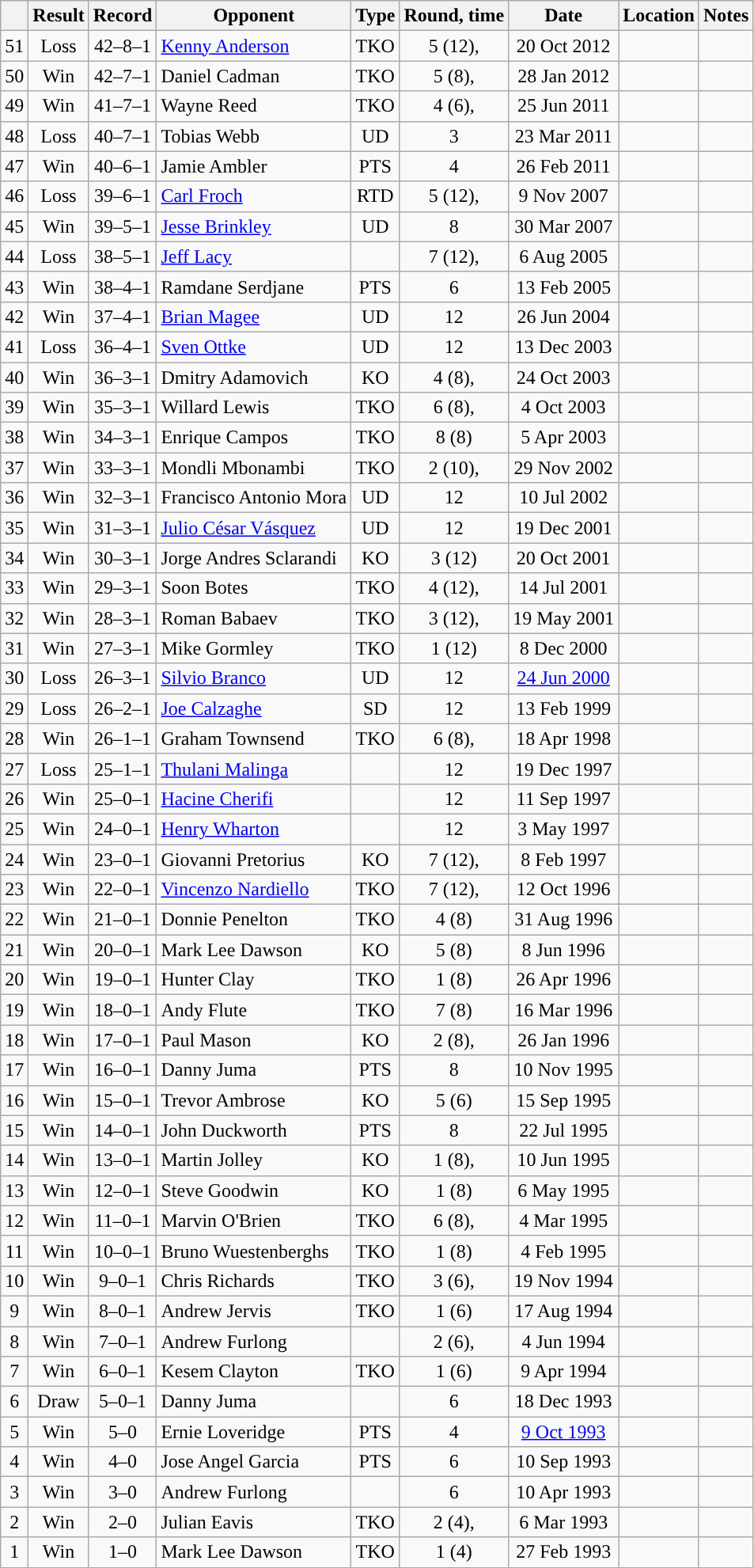<table class="wikitable" style="text-align:center">
<tr>
<th></th>
<th>Result</th>
<th>Record</th>
<th>Opponent</th>
<th>Type</th>
<th>Round, time</th>
<th>Date</th>
<th>Location</th>
<th>Notes</th>
</tr>
<tr>
<td>51</td>
<td>Loss</td>
<td>42–8–1</td>
<td style="text-align:left;"><a href='#'>Kenny Anderson</a></td>
<td>TKO</td>
<td>5 (12), </td>
<td>20 Oct 2012</td>
<td style="text-align:left;"></td>
<td style="text-align:left;"></td>
</tr>
<tr>
<td>50</td>
<td>Win</td>
<td>42–7–1</td>
<td style="text-align:left;">Daniel Cadman</td>
<td>TKO</td>
<td>5 (8), </td>
<td>28 Jan 2012</td>
<td style="text-align:left;"></td>
<td></td>
</tr>
<tr>
<td>49</td>
<td>Win</td>
<td>41–7–1</td>
<td style="text-align:left;">Wayne Reed</td>
<td>TKO</td>
<td>4 (6), </td>
<td>25 Jun 2011</td>
<td style="text-align:left;"></td>
<td></td>
</tr>
<tr>
<td>48</td>
<td>Loss</td>
<td>40–7–1</td>
<td style="text-align:left;">Tobias Webb</td>
<td>UD</td>
<td>3</td>
<td>23 Mar 2011</td>
<td style="text-align:left;"></td>
<td style="text-align:left;"></td>
</tr>
<tr>
<td>47</td>
<td>Win</td>
<td>40–6–1</td>
<td style="text-align:left;">Jamie Ambler</td>
<td>PTS</td>
<td>4</td>
<td>26 Feb 2011</td>
<td style="text-align:left;"></td>
<td></td>
</tr>
<tr>
<td>46</td>
<td>Loss</td>
<td>39–6–1</td>
<td style="text-align:left;"><a href='#'>Carl Froch</a></td>
<td>RTD</td>
<td>5 (12), </td>
<td>9 Nov 2007</td>
<td style="text-align:left;"></td>
<td style="text-align:left;"></td>
</tr>
<tr>
<td>45</td>
<td>Win</td>
<td>39–5–1</td>
<td style="text-align:left;"><a href='#'>Jesse Brinkley</a></td>
<td>UD</td>
<td>8</td>
<td>30 Mar 2007</td>
<td style="text-align:left;"></td>
<td></td>
</tr>
<tr>
<td>44</td>
<td>Loss</td>
<td>38–5–1</td>
<td style="text-align:left;"><a href='#'>Jeff Lacy</a></td>
<td></td>
<td>7 (12), </td>
<td>6 Aug 2005</td>
<td style="text-align:left;"></td>
<td style="text-align:left;"></td>
</tr>
<tr>
<td>43</td>
<td>Win</td>
<td>38–4–1</td>
<td style="text-align:left;">Ramdane Serdjane</td>
<td>PTS</td>
<td>6</td>
<td>13 Feb 2005</td>
<td style="text-align:left;"></td>
<td></td>
</tr>
<tr>
<td>42</td>
<td>Win</td>
<td>37–4–1</td>
<td style="text-align:left;"><a href='#'>Brian Magee</a></td>
<td>UD</td>
<td>12</td>
<td>26 Jun 2004</td>
<td style="text-align:left;"></td>
<td style="text-align:left;"></td>
</tr>
<tr>
<td>41</td>
<td>Loss</td>
<td>36–4–1</td>
<td style="text-align:left;"><a href='#'>Sven Ottke</a></td>
<td>UD</td>
<td>12</td>
<td>13 Dec 2003</td>
<td style="text-align:left;"></td>
<td style="text-align:left;"></td>
</tr>
<tr>
<td>40</td>
<td>Win</td>
<td>36–3–1</td>
<td style="text-align:left;">Dmitry Adamovich</td>
<td>KO</td>
<td>4 (8), </td>
<td>24 Oct 2003</td>
<td style="text-align:left;"></td>
<td></td>
</tr>
<tr>
<td>39</td>
<td>Win</td>
<td>35–3–1</td>
<td style="text-align:left;">Willard Lewis</td>
<td>TKO</td>
<td>6 (8), </td>
<td>4 Oct 2003</td>
<td style="text-align:left;"></td>
<td></td>
</tr>
<tr>
<td>38</td>
<td>Win</td>
<td>34–3–1</td>
<td style="text-align:left;">Enrique Campos</td>
<td>TKO</td>
<td>8 (8)</td>
<td>5 Apr 2003</td>
<td style="text-align:left;"></td>
<td></td>
</tr>
<tr>
<td>37</td>
<td>Win</td>
<td>33–3–1</td>
<td style="text-align:left;">Mondli Mbonambi</td>
<td>TKO</td>
<td>2 (10), </td>
<td>29 Nov 2002</td>
<td style="text-align:left;"></td>
<td></td>
</tr>
<tr>
<td>36</td>
<td>Win</td>
<td>32–3–1</td>
<td style="text-align:left;">Francisco Antonio Mora</td>
<td>UD</td>
<td>12</td>
<td>10 Jul 2002</td>
<td style="text-align:left;"></td>
<td style="text-align:left;"></td>
</tr>
<tr>
<td>35</td>
<td>Win</td>
<td>31–3–1</td>
<td style="text-align:left;"><a href='#'>Julio César Vásquez</a></td>
<td>UD</td>
<td>12</td>
<td>19 Dec 2001</td>
<td style="text-align:left;"></td>
<td style="text-align:left;"></td>
</tr>
<tr>
<td>34</td>
<td>Win</td>
<td>30–3–1</td>
<td style="text-align:left;">Jorge Andres Sclarandi</td>
<td>KO</td>
<td>3 (12)</td>
<td>20 Oct 2001</td>
<td style="text-align:left;"></td>
<td style="text-align:left;"></td>
</tr>
<tr>
<td>33</td>
<td>Win</td>
<td>29–3–1</td>
<td style="text-align:left;">Soon Botes</td>
<td>TKO</td>
<td>4 (12), </td>
<td>14 Jul 2001</td>
<td style="text-align:left;"></td>
<td style="text-align:left;"></td>
</tr>
<tr>
<td>32</td>
<td>Win</td>
<td>28–3–1</td>
<td style="text-align:left;">Roman Babaev</td>
<td>TKO</td>
<td>3 (12), </td>
<td>19 May 2001</td>
<td style="text-align:left;"></td>
<td style="text-align:left;"></td>
</tr>
<tr>
<td>31</td>
<td>Win</td>
<td>27–3–1</td>
<td style="text-align:left;">Mike Gormley</td>
<td>TKO</td>
<td>1 (12)</td>
<td>8 Dec 2000</td>
<td style="text-align:left;"></td>
<td style="text-align:left;"></td>
</tr>
<tr>
<td>30</td>
<td>Loss</td>
<td>26–3–1</td>
<td style="text-align:left;"><a href='#'>Silvio Branco</a></td>
<td>UD</td>
<td>12</td>
<td><a href='#'>24 Jun 2000</a></td>
<td style="text-align:left;"></td>
<td style="text-align:left;"></td>
</tr>
<tr>
<td>29</td>
<td>Loss</td>
<td>26–2–1</td>
<td style="text-align:left;"><a href='#'>Joe Calzaghe</a></td>
<td>SD</td>
<td>12</td>
<td>13 Feb 1999</td>
<td style="text-align:left;"></td>
<td style="text-align:left;"></td>
</tr>
<tr>
<td>28</td>
<td>Win</td>
<td>26–1–1</td>
<td style="text-align:left;">Graham Townsend</td>
<td>TKO</td>
<td>6 (8), </td>
<td>18 Apr 1998</td>
<td style="text-align:left;"></td>
<td></td>
</tr>
<tr>
<td>27</td>
<td>Loss</td>
<td>25–1–1</td>
<td style="text-align:left;"><a href='#'>Thulani Malinga</a></td>
<td></td>
<td>12</td>
<td>19 Dec 1997</td>
<td style="text-align:left;"></td>
<td style="text-align:left;"></td>
</tr>
<tr>
<td>26</td>
<td>Win</td>
<td>25–0–1</td>
<td style="text-align:left;"><a href='#'>Hacine Cherifi</a></td>
<td></td>
<td>12</td>
<td>11 Sep 1997</td>
<td style="text-align:left;"></td>
<td style="text-align:left;"></td>
</tr>
<tr>
<td>25</td>
<td>Win</td>
<td>24–0–1</td>
<td style="text-align:left;"><a href='#'>Henry Wharton</a></td>
<td></td>
<td>12</td>
<td>3 May 1997</td>
<td style="text-align:left;"></td>
<td style="text-align:left;"></td>
</tr>
<tr>
<td>24</td>
<td>Win</td>
<td>23–0–1</td>
<td style="text-align:left;">Giovanni Pretorius</td>
<td>KO</td>
<td>7 (12), </td>
<td>8 Feb 1997</td>
<td style="text-align:left;"></td>
<td style="text-align:left;"></td>
</tr>
<tr>
<td>23</td>
<td>Win</td>
<td>22–0–1</td>
<td style="text-align:left;"><a href='#'>Vincenzo Nardiello</a></td>
<td>TKO</td>
<td>7 (12), </td>
<td>12 Oct 1996</td>
<td style="text-align:left;"></td>
<td style="text-align:left;"></td>
</tr>
<tr>
<td>22</td>
<td>Win</td>
<td>21–0–1</td>
<td style="text-align:left;">Donnie Penelton</td>
<td>TKO</td>
<td>4 (8)</td>
<td>31 Aug 1996</td>
<td style="text-align:left;"></td>
<td></td>
</tr>
<tr>
<td>21</td>
<td>Win</td>
<td>20–0–1</td>
<td style="text-align:left;">Mark Lee Dawson</td>
<td>KO</td>
<td>5 (8)</td>
<td>8 Jun 1996</td>
<td style="text-align:left;"></td>
<td></td>
</tr>
<tr>
<td>20</td>
<td>Win</td>
<td>19–0–1</td>
<td style="text-align:left;">Hunter Clay</td>
<td>TKO</td>
<td>1 (8)</td>
<td>26 Apr 1996</td>
<td style="text-align:left;"></td>
<td></td>
</tr>
<tr>
<td>19</td>
<td>Win</td>
<td>18–0–1</td>
<td style="text-align:left;">Andy Flute</td>
<td>TKO</td>
<td>7 (8)</td>
<td>16 Mar 1996</td>
<td style="text-align:left;"></td>
<td></td>
</tr>
<tr>
<td>18</td>
<td>Win</td>
<td>17–0–1</td>
<td style="text-align:left;">Paul Mason</td>
<td>KO</td>
<td>2 (8), </td>
<td>26 Jan 1996</td>
<td style="text-align:left;"></td>
<td></td>
</tr>
<tr>
<td>17</td>
<td>Win</td>
<td>16–0–1</td>
<td style="text-align:left;">Danny Juma</td>
<td>PTS</td>
<td>8</td>
<td>10 Nov 1995</td>
<td style="text-align:left;"></td>
<td></td>
</tr>
<tr>
<td>16</td>
<td>Win</td>
<td>15–0–1</td>
<td style="text-align:left;">Trevor Ambrose</td>
<td>KO</td>
<td>5 (6)</td>
<td>15 Sep 1995</td>
<td style="text-align:left;"></td>
<td></td>
</tr>
<tr>
<td>15</td>
<td>Win</td>
<td>14–0–1</td>
<td style="text-align:left;">John Duckworth</td>
<td>PTS</td>
<td>8</td>
<td>22 Jul 1995</td>
<td style="text-align:left;"></td>
<td></td>
</tr>
<tr>
<td>14</td>
<td>Win</td>
<td>13–0–1</td>
<td style="text-align:left;">Martin Jolley</td>
<td>KO</td>
<td>1 (8), </td>
<td>10 Jun 1995</td>
<td style="text-align:left;"></td>
<td></td>
</tr>
<tr>
<td>13</td>
<td>Win</td>
<td>12–0–1</td>
<td style="text-align:left;">Steve Goodwin</td>
<td>KO</td>
<td>1 (8)</td>
<td>6 May 1995</td>
<td style="text-align:left;"></td>
<td></td>
</tr>
<tr>
<td>12</td>
<td>Win</td>
<td>11–0–1</td>
<td style="text-align:left;">Marvin O'Brien</td>
<td>TKO</td>
<td>6 (8), </td>
<td>4 Mar 1995</td>
<td style="text-align:left;"></td>
<td></td>
</tr>
<tr>
<td>11</td>
<td>Win</td>
<td>10–0–1</td>
<td style="text-align:left;">Bruno Wuestenberghs</td>
<td>TKO</td>
<td>1 (8)</td>
<td>4 Feb 1995</td>
<td style="text-align:left;"></td>
<td></td>
</tr>
<tr>
<td>10</td>
<td>Win</td>
<td>9–0–1</td>
<td style="text-align:left;">Chris Richards</td>
<td>TKO</td>
<td>3 (6), </td>
<td>19 Nov 1994</td>
<td style="text-align:left;"></td>
<td></td>
</tr>
<tr>
<td>9</td>
<td>Win</td>
<td>8–0–1</td>
<td style="text-align:left;">Andrew Jervis</td>
<td>TKO</td>
<td>1 (6)</td>
<td>17 Aug 1994</td>
<td style="text-align:left;"></td>
<td></td>
</tr>
<tr>
<td>8</td>
<td>Win</td>
<td>7–0–1</td>
<td style="text-align:left;">Andrew Furlong</td>
<td></td>
<td>2 (6), </td>
<td>4 Jun 1994</td>
<td style="text-align:left;"></td>
<td></td>
</tr>
<tr>
<td>7</td>
<td>Win</td>
<td>6–0–1</td>
<td style="text-align:left;">Kesem Clayton</td>
<td>TKO</td>
<td>1 (6)</td>
<td>9 Apr 1994</td>
<td style="text-align:left;"></td>
<td></td>
</tr>
<tr>
<td>6</td>
<td>Draw</td>
<td>5–0–1</td>
<td style="text-align:left;">Danny Juma</td>
<td></td>
<td>6</td>
<td>18 Dec 1993</td>
<td style="text-align:left;"></td>
<td></td>
</tr>
<tr>
<td>5</td>
<td>Win</td>
<td>5–0</td>
<td style="text-align:left;">Ernie Loveridge</td>
<td>PTS</td>
<td>4</td>
<td><a href='#'>9 Oct 1993</a></td>
<td style="text-align:left;"></td>
<td></td>
</tr>
<tr>
<td>4</td>
<td>Win</td>
<td>4–0</td>
<td style="text-align:left;">Jose Angel Garcia</td>
<td>PTS</td>
<td>6</td>
<td>10 Sep 1993</td>
<td style="text-align:left;"></td>
<td></td>
</tr>
<tr>
<td>3</td>
<td>Win</td>
<td>3–0</td>
<td style="text-align:left;">Andrew Furlong</td>
<td></td>
<td>6</td>
<td>10 Apr 1993</td>
<td style="text-align:left;"></td>
<td></td>
</tr>
<tr>
<td>2</td>
<td>Win</td>
<td>2–0</td>
<td style="text-align:left;">Julian Eavis</td>
<td>TKO</td>
<td>2 (4), </td>
<td>6 Mar 1993</td>
<td style="text-align:left;"></td>
<td></td>
</tr>
<tr>
<td>1</td>
<td>Win</td>
<td>1–0</td>
<td style="text-align:left;">Mark Lee Dawson</td>
<td>TKO</td>
<td>1 (4)</td>
<td>27 Feb 1993</td>
<td style="text-align:left;"></td>
<td></td>
</tr>
</table>
